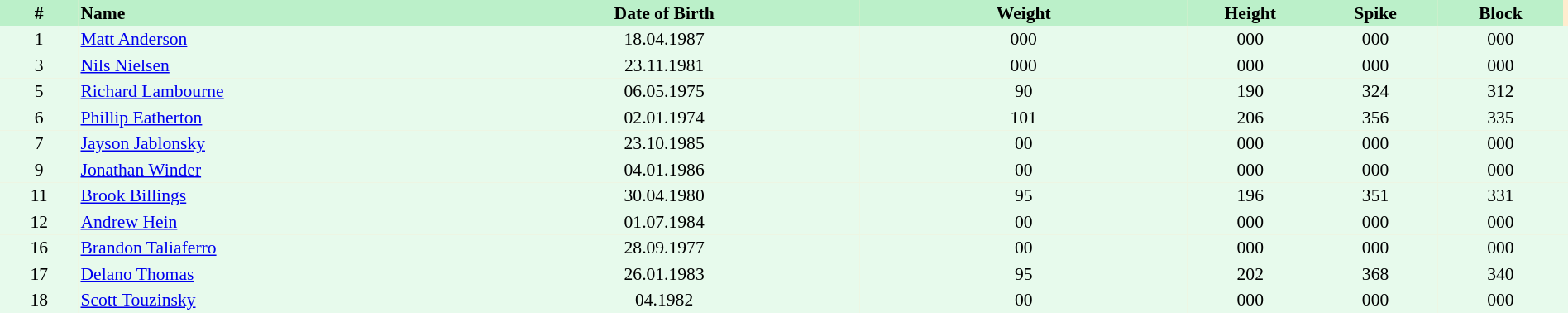<table border=0 cellpadding=2 cellspacing=0  |- bgcolor=#FFECCE style="text-align:center; font-size:90%;" width=100%>
<tr bgcolor=#BBF0C9>
<th width=5%>#</th>
<th width=25% align=left>Name</th>
<th width=25%>Date of Birth</th>
<th width=21%>Weight</th>
<th width=8%>Height</th>
<th width=8%>Spike</th>
<th width=8%>Block</th>
</tr>
<tr bgcolor=#E7FAEC>
<td>1</td>
<td align=left><a href='#'>Matt Anderson</a></td>
<td>18.04.1987</td>
<td>000</td>
<td>000</td>
<td>000</td>
<td>000</td>
<td></td>
</tr>
<tr bgcolor=#E7FAEC>
<td>3</td>
<td align=left><a href='#'>Nils Nielsen</a></td>
<td>23.11.1981</td>
<td>000</td>
<td>000</td>
<td>000</td>
<td>000</td>
<td></td>
</tr>
<tr bgcolor=#E7FAEC>
<td>5</td>
<td align=left><a href='#'>Richard Lambourne</a></td>
<td>06.05.1975</td>
<td>90</td>
<td>190</td>
<td>324</td>
<td>312</td>
<td></td>
</tr>
<tr bgcolor=#E7FAEC>
<td>6</td>
<td align=left><a href='#'>Phillip Eatherton</a></td>
<td>02.01.1974</td>
<td>101</td>
<td>206</td>
<td>356</td>
<td>335</td>
<td></td>
</tr>
<tr bgcolor=#E7FAEC>
<td>7</td>
<td align=left><a href='#'>Jayson Jablonsky</a></td>
<td>23.10.1985</td>
<td>00</td>
<td>000</td>
<td>000</td>
<td>000</td>
<td></td>
</tr>
<tr bgcolor=#E7FAEC>
<td>9</td>
<td align=left><a href='#'>Jonathan Winder</a></td>
<td>04.01.1986</td>
<td>00</td>
<td>000</td>
<td>000</td>
<td>000</td>
<td></td>
</tr>
<tr bgcolor=#E7FAEC>
<td>11</td>
<td align=left><a href='#'>Brook Billings</a></td>
<td>30.04.1980</td>
<td>95</td>
<td>196</td>
<td>351</td>
<td>331</td>
<td></td>
</tr>
<tr bgcolor=#E7FAEC>
<td>12</td>
<td align=left><a href='#'>Andrew Hein</a></td>
<td>01.07.1984</td>
<td>00</td>
<td>000</td>
<td>000</td>
<td>000</td>
<td></td>
</tr>
<tr bgcolor=#E7FAEC>
<td>16</td>
<td align=left><a href='#'>Brandon Taliaferro</a></td>
<td>28.09.1977</td>
<td>00</td>
<td>000</td>
<td>000</td>
<td>000</td>
<td></td>
</tr>
<tr bgcolor=#E7FAEC>
<td>17</td>
<td align=left><a href='#'>Delano Thomas</a></td>
<td>26.01.1983</td>
<td>95</td>
<td>202</td>
<td>368</td>
<td>340</td>
<td></td>
</tr>
<tr bgcolor=#E7FAEC>
<td>18</td>
<td align=left><a href='#'>Scott Touzinsky</a></td>
<td>04.1982</td>
<td>00</td>
<td>000</td>
<td>000</td>
<td>000</td>
<td></td>
</tr>
</table>
